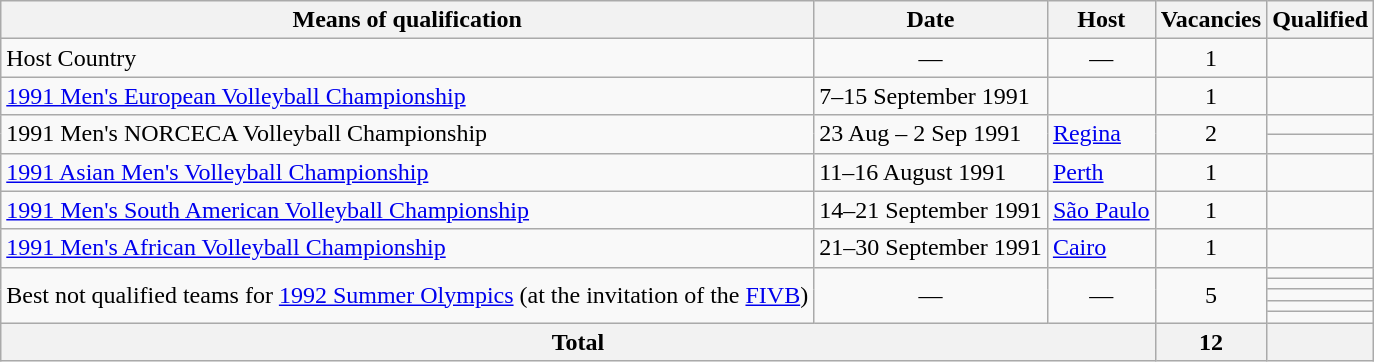<table class="wikitable">
<tr>
<th>Means of qualification</th>
<th>Date</th>
<th>Host</th>
<th>Vacancies</th>
<th>Qualified</th>
</tr>
<tr>
<td>Host Country</td>
<td align=center>—</td>
<td align=center>―</td>
<td align=center>1</td>
<td></td>
</tr>
<tr>
<td><a href='#'>1991 Men's European Volleyball Championship</a></td>
<td>7–15 September 1991</td>
<td></td>
<td align=center>1</td>
<td></td>
</tr>
<tr>
<td rowspan=2>1991 Men's NORCECA Volleyball Championship</td>
<td rowspan=2>23 Aug – 2 Sep 1991</td>
<td rowspan=2> <a href='#'>Regina</a></td>
<td rowspan=2 align=center>2</td>
<td></td>
</tr>
<tr>
<td></td>
</tr>
<tr>
<td><a href='#'>1991 Asian Men's Volleyball Championship</a></td>
<td>11–16 August 1991</td>
<td> <a href='#'>Perth</a></td>
<td align=center>1</td>
<td></td>
</tr>
<tr>
<td><a href='#'>1991 Men's South American Volleyball Championship</a></td>
<td>14–21 September 1991</td>
<td> <a href='#'>São Paulo</a></td>
<td align=center>1</td>
<td></td>
</tr>
<tr>
<td><a href='#'>1991 Men's African Volleyball Championship</a></td>
<td>21–30 September 1991</td>
<td> <a href='#'>Cairo</a></td>
<td align=center>1</td>
<td></td>
</tr>
<tr>
<td rowspan=5>Best not qualified teams for <a href='#'>1992 Summer Olympics</a> (at the invitation of the <a href='#'>FIVB</a>)</td>
<td rowspan=5 align=center>―</td>
<td rowspan=5 align=center>―</td>
<td rowspan=5 align=center>5</td>
<td></td>
</tr>
<tr>
<td></td>
</tr>
<tr>
<td></td>
</tr>
<tr>
<td></td>
</tr>
<tr>
<td></td>
</tr>
<tr>
<th colspan="3">Total</th>
<th>12</th>
<th></th>
</tr>
</table>
